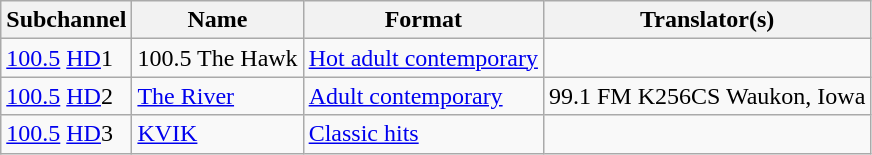<table class="wikitable">
<tr>
<th>Subchannel</th>
<th>Name</th>
<th>Format</th>
<th>Translator(s)</th>
</tr>
<tr>
<td><a href='#'>100.5</a> <a href='#'>HD</a>1</td>
<td>100.5 The Hawk</td>
<td><a href='#'>Hot adult contemporary</a></td>
<td></td>
</tr>
<tr>
<td><a href='#'>100.5</a> <a href='#'>HD</a>2</td>
<td><a href='#'>The River</a></td>
<td><a href='#'>Adult contemporary</a></td>
<td>99.1 FM K256CS Waukon, Iowa</td>
</tr>
<tr>
<td><a href='#'>100.5</a> <a href='#'>HD</a>3</td>
<td><a href='#'>KVIK</a></td>
<td><a href='#'>Classic hits</a></td>
<td></td>
</tr>
</table>
